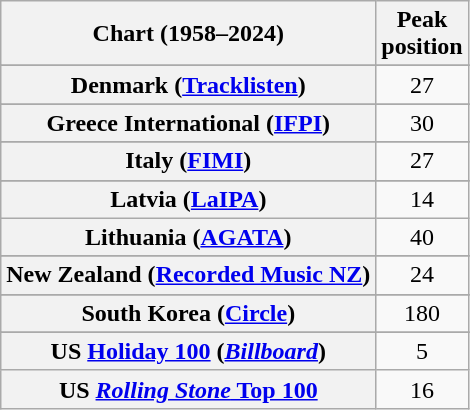<table class="wikitable sortable plainrowheaders" style="text-align:center">
<tr>
<th scope="col">Chart (1958–2024)</th>
<th scope="col">Peak<br>position</th>
</tr>
<tr>
</tr>
<tr>
</tr>
<tr>
</tr>
<tr>
</tr>
<tr>
<th scope="row">Denmark (<a href='#'>Tracklisten</a>)</th>
<td>27</td>
</tr>
<tr>
</tr>
<tr>
</tr>
<tr>
</tr>
<tr>
<th scope="row">Greece International (<a href='#'>IFPI</a>)</th>
<td>30</td>
</tr>
<tr>
</tr>
<tr>
</tr>
<tr>
<th scope="row">Italy (<a href='#'>FIMI</a>)</th>
<td>27</td>
</tr>
<tr>
</tr>
<tr>
<th scope="row">Latvia (<a href='#'>LaIPA</a>)</th>
<td>14</td>
</tr>
<tr>
<th scope="row">Lithuania (<a href='#'>AGATA</a>)</th>
<td>40</td>
</tr>
<tr>
</tr>
<tr>
<th scope="row">New Zealand (<a href='#'>Recorded Music NZ</a>)</th>
<td>24</td>
</tr>
<tr>
</tr>
<tr>
</tr>
<tr>
<th scope="row">South Korea (<a href='#'>Circle</a>)<br></th>
<td>180</td>
</tr>
<tr>
</tr>
<tr>
</tr>
<tr>
</tr>
<tr>
</tr>
<tr>
</tr>
<tr>
</tr>
<tr>
<th scope="row">US <a href='#'>Holiday 100</a> (<em><a href='#'>Billboard</a></em>)</th>
<td>5</td>
</tr>
<tr>
<th scope="row">US <a href='#'><em>Rolling Stone</em> Top 100</a></th>
<td>16</td>
</tr>
</table>
